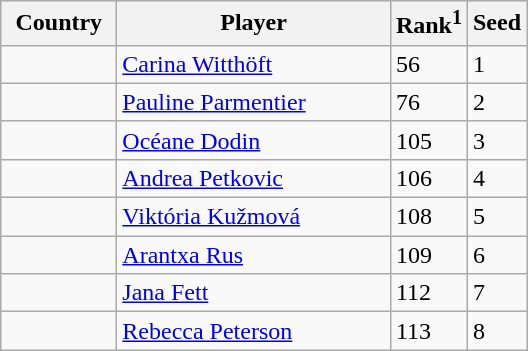<table class="sortable wikitable">
<tr>
<th width="70">Country</th>
<th width="175">Player</th>
<th>Rank<sup>1</sup></th>
<th>Seed</th>
</tr>
<tr>
<td></td>
<td><a href='#'>Carina Witthöft</a></td>
<td>56</td>
<td>1</td>
</tr>
<tr>
<td></td>
<td><a href='#'>Pauline Parmentier</a></td>
<td>76</td>
<td>2</td>
</tr>
<tr>
<td></td>
<td><a href='#'>Océane Dodin</a></td>
<td>105</td>
<td>3</td>
</tr>
<tr>
<td></td>
<td><a href='#'>Andrea Petkovic</a></td>
<td>106</td>
<td>4</td>
</tr>
<tr>
<td></td>
<td><a href='#'>Viktória Kužmová</a></td>
<td>108</td>
<td>5</td>
</tr>
<tr>
<td></td>
<td><a href='#'>Arantxa Rus</a></td>
<td>109</td>
<td>6</td>
</tr>
<tr>
<td></td>
<td><a href='#'>Jana Fett</a></td>
<td>112</td>
<td>7</td>
</tr>
<tr>
<td></td>
<td><a href='#'>Rebecca Peterson</a></td>
<td>113</td>
<td>8</td>
</tr>
</table>
